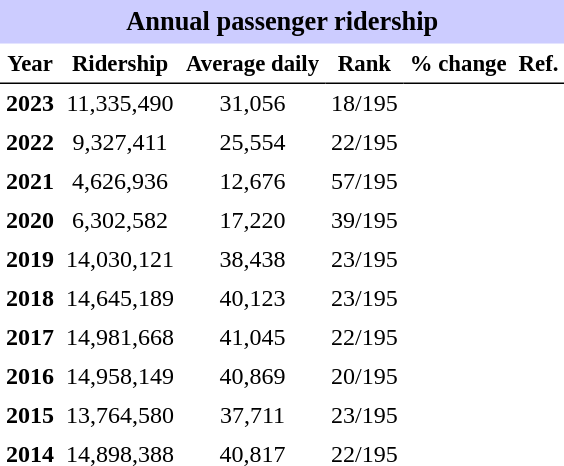<table class="toccolours" cellpadding="4" cellspacing="0" style="text-align:right;">
<tr>
<th colspan="6"  style="background-color:#ccf; background-color:#ccf; font-size:110%; text-align:center;">Annual passenger ridership</th>
</tr>
<tr style="font-size:95%; text-align:center">
<th style="border-bottom:1px solid black">Year</th>
<th style="border-bottom:1px solid black">Ridership</th>
<th style="border-bottom:1px solid black">Average daily</th>
<th style="border-bottom:1px solid black">Rank</th>
<th style="border-bottom:1px solid black">% change</th>
<th style="border-bottom:1px solid black">Ref.</th>
</tr>
<tr style="text-align:center;">
<td><strong>2023</strong></td>
<td>11,335,490</td>
<td>31,056</td>
<td>18/195</td>
<td></td>
<td></td>
</tr>
<tr>
</tr>
<tr style="text-align:center;">
<td><strong>2022</strong></td>
<td>9,327,411</td>
<td>25,554</td>
<td>22/195</td>
<td></td>
<td></td>
</tr>
<tr style="text-align:center;">
<td><strong>2021</strong></td>
<td>4,626,936</td>
<td>12,676</td>
<td>57/195</td>
<td></td>
<td></td>
</tr>
<tr style="text-align:center;">
<td><strong>2020</strong></td>
<td>6,302,582</td>
<td>17,220</td>
<td>39/195</td>
<td></td>
<td></td>
</tr>
<tr style="text-align:center;">
<td><strong>2019</strong></td>
<td>14,030,121</td>
<td>38,438</td>
<td>23/195</td>
<td></td>
<td></td>
</tr>
<tr style="text-align:center;">
<td><strong>2018</strong></td>
<td>14,645,189</td>
<td>40,123</td>
<td>23/195</td>
<td></td>
<td></td>
</tr>
<tr style="text-align:center;">
<td><strong>2017</strong></td>
<td>14,981,668</td>
<td>41,045</td>
<td>22/195</td>
<td></td>
<td></td>
</tr>
<tr style="text-align:center;">
<td><strong>2016</strong></td>
<td>14,958,149</td>
<td>40,869</td>
<td>20/195</td>
<td></td>
<td></td>
</tr>
<tr style="text-align:center;">
<td><strong>2015</strong></td>
<td>13,764,580</td>
<td>37,711</td>
<td>23/195</td>
<td></td>
<td></td>
</tr>
<tr style="text-align:center;">
<td><strong>2014</strong></td>
<td>14,898,388</td>
<td>40,817</td>
<td>22/195</td>
<td></td>
<td></td>
</tr>
</table>
